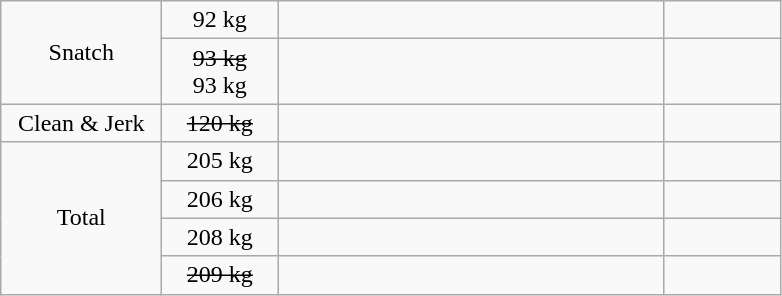<table class = "wikitable" style="text-align:center;">
<tr>
<td rowspan=2 width=100>Snatch</td>
<td width=70>92 kg</td>
<td width=250 align=left></td>
<td width=70></td>
</tr>
<tr>
<td><s>93 kg</s><br>93 kg</td>
<td align=left><s></s><br></td>
<td><s></s><br></td>
</tr>
<tr>
<td>Clean & Jerk</td>
<td><s>120 kg</s></td>
<td align=left><s></s></td>
<td><s></s></td>
</tr>
<tr>
<td rowspan=4>Total</td>
<td>205 kg</td>
<td align=left></td>
<td></td>
</tr>
<tr>
<td>206 kg</td>
<td align=left></td>
<td></td>
</tr>
<tr>
<td>208 kg</td>
<td align=left></td>
<td></td>
</tr>
<tr>
<td><s>209 kg</s></td>
<td align=left><s></s></td>
<td><s></s></td>
</tr>
</table>
